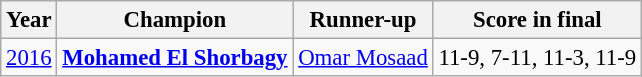<table class="wikitable" style="font-size:95%;">
<tr>
<th>Year</th>
<th>Champion</th>
<th>Runner-up</th>
<th>Score in final</th>
</tr>
<tr>
<td><a href='#'>2016</a></td>
<td> <strong><a href='#'>Mohamed El Shorbagy</a></strong></td>
<td> <a href='#'>Omar Mosaad</a></td>
<td>11-9, 7-11, 11-3, 11-9</td>
</tr>
</table>
